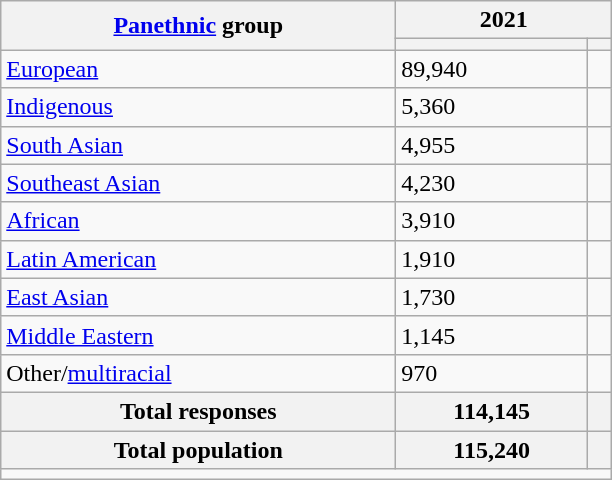<table class="wikitable collapsible sortable">
<tr>
<th rowspan="2"><a href='#'>Panethnic</a> group</th>
<th colspan="2">2021</th>
</tr>
<tr>
<th><a href='#'></a></th>
<th></th>
</tr>
<tr>
<td><a href='#'>European</a></td>
<td>89,940</td>
<td></td>
</tr>
<tr>
<td><a href='#'>Indigenous</a></td>
<td>5,360</td>
<td></td>
</tr>
<tr>
<td><a href='#'>South Asian</a></td>
<td>4,955</td>
<td></td>
</tr>
<tr>
<td><a href='#'>Southeast Asian</a></td>
<td>4,230</td>
<td></td>
</tr>
<tr>
<td><a href='#'>African</a></td>
<td>3,910</td>
<td></td>
</tr>
<tr>
<td><a href='#'>Latin American</a></td>
<td>1,910</td>
<td></td>
</tr>
<tr>
<td><a href='#'>East Asian</a></td>
<td>1,730</td>
<td></td>
</tr>
<tr>
<td><a href='#'>Middle Eastern</a></td>
<td>1,145</td>
<td></td>
</tr>
<tr>
<td>Other/<a href='#'>multiracial</a></td>
<td>970</td>
<td></td>
</tr>
<tr>
<th>Total responses</th>
<th>114,145</th>
<th></th>
</tr>
<tr class="sortbottom">
<th>Total population</th>
<th>115,240</th>
<th></th>
</tr>
<tr class="sortbottom">
<td colspan="15" style="width: 25em;"></td>
</tr>
</table>
